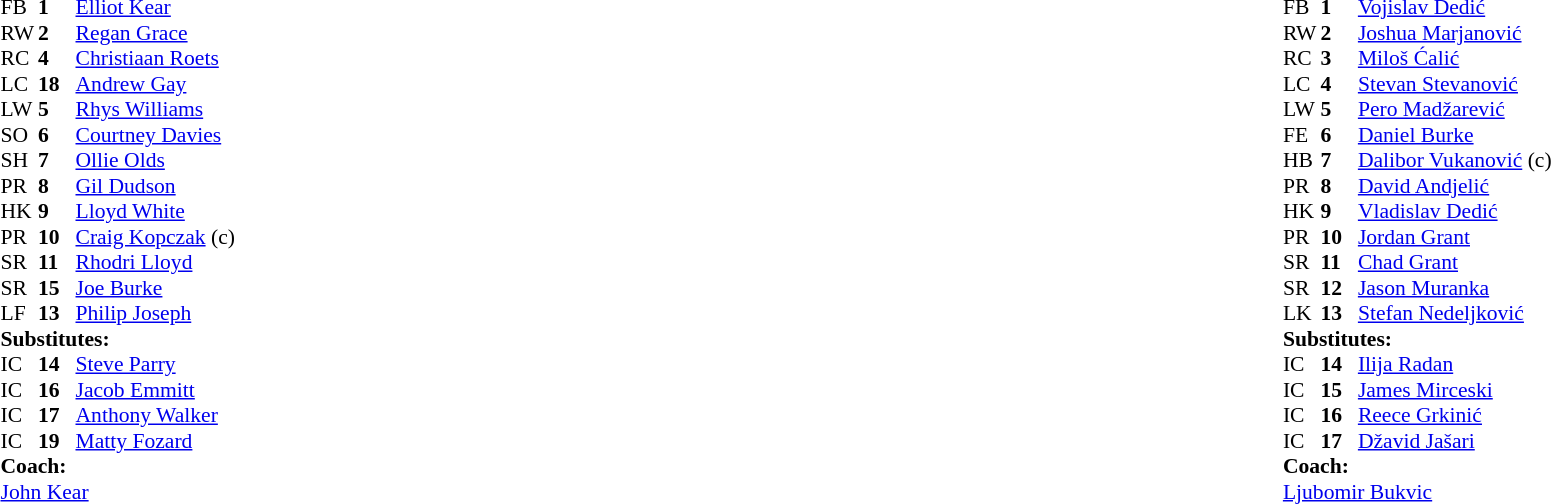<table width="100%">
<tr>
<td valign="top" width="50%"><br><table style="font-size: 90%" cellspacing="0" cellpadding="0">
<tr>
<th width="25"></th>
<th width="25"></th>
</tr>
<tr>
<td>FB</td>
<td><strong>1</strong></td>
<td><a href='#'>Elliot Kear</a></td>
</tr>
<tr>
<td>RW</td>
<td><strong>2</strong></td>
<td><a href='#'>Regan Grace</a></td>
</tr>
<tr>
<td>RC</td>
<td><strong>4</strong></td>
<td><a href='#'>Christiaan Roets</a></td>
</tr>
<tr>
<td>LC</td>
<td><strong>18</strong></td>
<td><a href='#'>Andrew Gay</a></td>
</tr>
<tr>
<td>LW</td>
<td><strong>5</strong></td>
<td><a href='#'>Rhys Williams</a></td>
</tr>
<tr>
<td>SO</td>
<td><strong>6</strong></td>
<td><a href='#'>Courtney Davies</a></td>
</tr>
<tr>
<td>SH</td>
<td><strong>7</strong></td>
<td><a href='#'>Ollie Olds</a></td>
</tr>
<tr>
<td>PR</td>
<td><strong>8</strong></td>
<td><a href='#'>Gil Dudson</a></td>
</tr>
<tr>
<td>HK</td>
<td><strong>9</strong></td>
<td><a href='#'>Lloyd White</a></td>
</tr>
<tr>
<td>PR</td>
<td><strong>10</strong></td>
<td><a href='#'>Craig Kopczak</a> (c)</td>
</tr>
<tr>
<td>SR</td>
<td><strong>11</strong></td>
<td><a href='#'>Rhodri Lloyd</a></td>
</tr>
<tr>
<td>SR</td>
<td><strong>15</strong></td>
<td><a href='#'>Joe Burke</a></td>
</tr>
<tr>
<td>LF</td>
<td><strong>13</strong></td>
<td><a href='#'>Philip Joseph</a></td>
</tr>
<tr>
<td colspan=3><strong>Substitutes:</strong></td>
</tr>
<tr>
<td>IC</td>
<td><strong>14</strong></td>
<td><a href='#'>Steve Parry</a></td>
</tr>
<tr>
<td>IC</td>
<td><strong>16</strong></td>
<td><a href='#'>Jacob Emmitt</a></td>
</tr>
<tr>
<td>IC</td>
<td><strong>17</strong></td>
<td><a href='#'>Anthony Walker</a></td>
</tr>
<tr>
<td>IC</td>
<td><strong>19</strong></td>
<td><a href='#'>Matty Fozard</a></td>
</tr>
<tr>
<td colspan=3><strong>Coach:</strong></td>
</tr>
<tr>
<td colspan="4"><a href='#'>John Kear</a></td>
</tr>
</table>
</td>
<td valign="top" width="50%"><br><table style="font-size: 90%" cellspacing="0" cellpadding="0" align="center">
<tr>
<th width="25"></th>
<th width="25"></th>
</tr>
<tr>
<td>FB</td>
<td><strong>1</strong></td>
<td><a href='#'>Vojislav Dedić</a></td>
</tr>
<tr>
<td>RW</td>
<td><strong>2</strong></td>
<td><a href='#'>Joshua Marjanović</a></td>
</tr>
<tr>
<td>RC</td>
<td><strong>3</strong></td>
<td><a href='#'>Miloš Ćalić</a></td>
</tr>
<tr>
<td>LC</td>
<td><strong>4</strong></td>
<td><a href='#'>Stevan Stevanović</a></td>
</tr>
<tr>
<td>LW</td>
<td><strong>5</strong></td>
<td><a href='#'>Pero Madžarević</a> </td>
</tr>
<tr>
<td>FE</td>
<td><strong>6</strong></td>
<td><a href='#'>Daniel Burke</a></td>
</tr>
<tr>
<td>HB</td>
<td><strong>7</strong></td>
<td><a href='#'>Dalibor Vukanović</a> (c)</td>
</tr>
<tr>
<td>PR</td>
<td><strong>8</strong></td>
<td><a href='#'>David Andjelić</a></td>
</tr>
<tr>
<td>HK</td>
<td><strong>9</strong></td>
<td><a href='#'>Vladislav Dedić</a></td>
</tr>
<tr>
<td>PR</td>
<td><strong>10</strong></td>
<td><a href='#'>Jordan Grant</a></td>
</tr>
<tr>
<td>SR</td>
<td><strong>11</strong></td>
<td><a href='#'>Chad Grant</a></td>
</tr>
<tr>
<td>SR</td>
<td><strong>12</strong></td>
<td><a href='#'>Jason Muranka</a></td>
</tr>
<tr>
<td>LK</td>
<td><strong>13</strong></td>
<td><a href='#'>Stefan Nedeljković</a></td>
</tr>
<tr>
<td colspan=3><strong>Substitutes:</strong></td>
</tr>
<tr>
<td>IC</td>
<td><strong>14</strong></td>
<td><a href='#'>Ilija Radan</a></td>
</tr>
<tr>
<td>IC</td>
<td><strong>15</strong></td>
<td><a href='#'>James Mirceski</a></td>
</tr>
<tr>
<td>IC</td>
<td><strong>16</strong></td>
<td><a href='#'>Reece Grkinić</a></td>
</tr>
<tr>
<td>IC</td>
<td><strong>17</strong></td>
<td><a href='#'>Džavid Jašari</a></td>
</tr>
<tr>
<td colspan=3><strong>Coach:</strong></td>
</tr>
<tr>
<td colspan="4"><a href='#'>Ljubomir Bukvic</a></td>
</tr>
</table>
</td>
</tr>
</table>
